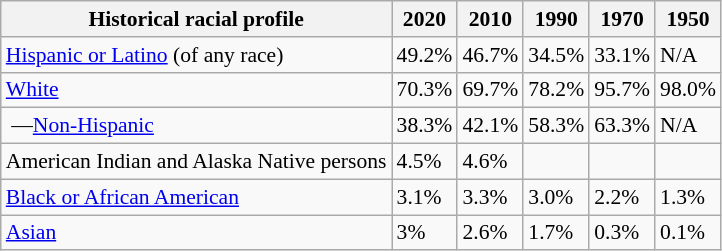<table class="wikitable sortable collapsible mw-collapsed" style="font-size: 90%;">
<tr>
<th>Historical racial profile</th>
<th>2020</th>
<th>2010</th>
<th>1990</th>
<th>1970</th>
<th>1950</th>
</tr>
<tr>
<td><a href='#'>Hispanic or Latino</a> (of any race)</td>
<td>49.2%</td>
<td>46.7%</td>
<td>34.5%</td>
<td>33.1%</td>
<td>N/A</td>
</tr>
<tr>
<td><a href='#'>White</a></td>
<td>70.3%</td>
<td>69.7%</td>
<td>78.2%</td>
<td>95.7%</td>
<td>98.0%</td>
</tr>
<tr>
<td> —<a href='#'>Non-Hispanic</a></td>
<td>38.3%</td>
<td>42.1%</td>
<td>58.3%</td>
<td>63.3%</td>
<td>N/A</td>
</tr>
<tr>
<td>American Indian and Alaska Native persons</td>
<td>4.5%</td>
<td>4.6%</td>
<td></td>
<td></td>
<td></td>
</tr>
<tr>
<td><a href='#'>Black or African American</a></td>
<td>3.1%</td>
<td>3.3%</td>
<td>3.0%</td>
<td>2.2%</td>
<td>1.3%</td>
</tr>
<tr>
<td><a href='#'>Asian</a></td>
<td>3%</td>
<td>2.6%</td>
<td>1.7%</td>
<td>0.3%</td>
<td>0.1%</td>
</tr>
</table>
